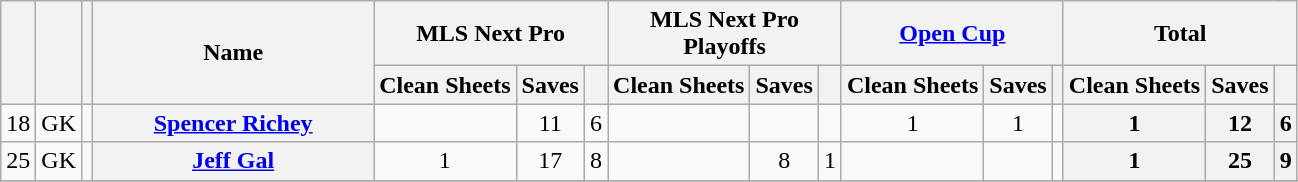<table class="wikitable sortable" style="text-align:center">
<tr>
<th rowspan="2"></th>
<th rowspan="2"></th>
<th rowspan="2"></th>
<th rowspan="2" style="width:180px;">Name</th>
<th colspan="3" style="width:87px;">MLS Next Pro</th>
<th colspan="3" style="width:87px;">MLS Next Pro Playoffs</th>
<th colspan="3" style="width:87px;"><a href='#'>Open Cup</a></th>
<th colspan="3" style="width:87px;">Total</th>
</tr>
<tr>
<th>Clean Sheets</th>
<th>Saves</th>
<th></th>
<th>Clean Sheets</th>
<th>Saves</th>
<th></th>
<th>Clean Sheets</th>
<th>Saves</th>
<th></th>
<th>Clean Sheets</th>
<th>Saves</th>
<th></th>
</tr>
<tr>
<td>18</td>
<td>GK</td>
<td></td>
<th><a href='#'>Spencer Richey</a><br></th>
<td></td>
<td>11</td>
<td>6<br></td>
<td></td>
<td></td>
<td><br></td>
<td>1</td>
<td>1</td>
<td><br></td>
<th>1</th>
<th>12</th>
<th>6</th>
</tr>
<tr>
<td>25</td>
<td>GK</td>
<td></td>
<th><a href='#'>Jeff Gal</a><br></th>
<td>1</td>
<td>17</td>
<td>8<br></td>
<td></td>
<td>8</td>
<td>1<br></td>
<td></td>
<td></td>
<td><br></td>
<th>1</th>
<th>25</th>
<th>9</th>
</tr>
<tr>
</tr>
</table>
